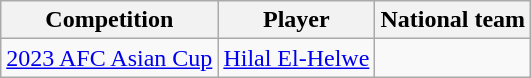<table class="wikitable">
<tr>
<th>Competition</th>
<th>Player</th>
<th>National team</th>
</tr>
<tr>
<td rowspan="1"><a href='#'>2023 AFC Asian Cup</a></td>
<td><a href='#'>Hilal El-Helwe</a></td>
<td></td>
</tr>
</table>
